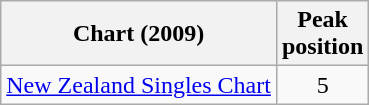<table class="wikitable">
<tr>
<th>Chart (2009)</th>
<th>Peak <br> position</th>
</tr>
<tr>
<td><a href='#'>New Zealand Singles Chart</a></td>
<td align="center">5</td>
</tr>
</table>
